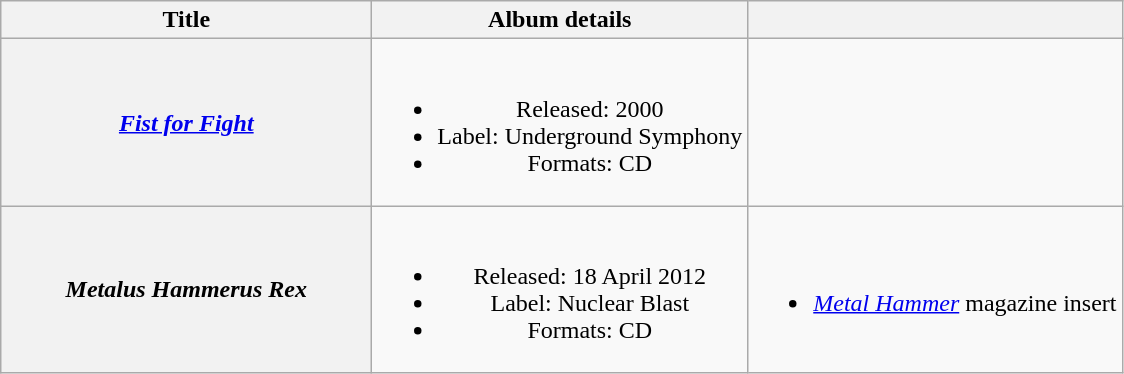<table class="wikitable plainrowheaders" style="text-align:center;">
<tr>
<th scope="col" style="width:15em;">Title</th>
<th scope="col">Album details</th>
<th></th>
</tr>
<tr>
<th scope="row"><em><a href='#'>Fist for Fight</a></em></th>
<td><br><ul><li>Released: 2000</li><li>Label: Underground Symphony</li><li>Formats: CD</li></ul></td>
<td></td>
</tr>
<tr>
<th scope="row"><em>Metalus Hammerus Rex</em></th>
<td><br><ul><li>Released: 18 April 2012</li><li>Label: Nuclear Blast</li><li>Formats: CD</li></ul></td>
<td><br><ul><li><em><a href='#'>Metal Hammer</a></em> magazine insert</li></ul></td>
</tr>
</table>
